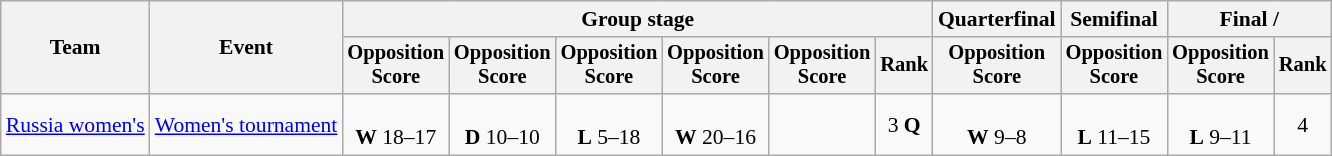<table class=wikitable style=font-size:90%;text-align:center>
<tr>
<th rowspan=2>Team</th>
<th rowspan=2>Event</th>
<th colspan=6>Group stage</th>
<th>Quarterfinal</th>
<th>Semifinal</th>
<th colspan=2>Final / </th>
</tr>
<tr style=font-size:95%>
<th>Opposition<br>Score</th>
<th>Opposition<br>Score</th>
<th>Opposition<br>Score</th>
<th>Opposition<br>Score</th>
<th>Opposition<br>Score</th>
<th>Rank</th>
<th>Opposition<br>Score</th>
<th>Opposition<br>Score</th>
<th>Opposition<br>Score</th>
<th>Rank</th>
</tr>
<tr>
<td align=left><a href='#'>Russia women's</a></td>
<td align=left><a href='#'>Women's tournament</a></td>
<td><br><strong>W</strong> 18–17</td>
<td><br><strong>D</strong> 10–10</td>
<td><br><strong>L</strong> 5–18</td>
<td><br><strong>W</strong> 20–16</td>
<td></td>
<td>3 <strong>Q</strong></td>
<td><br><strong>W</strong> 9–8</td>
<td><br><strong>L</strong> 11–15</td>
<td><br><strong>L</strong> 9–11</td>
<td>4</td>
</tr>
</table>
